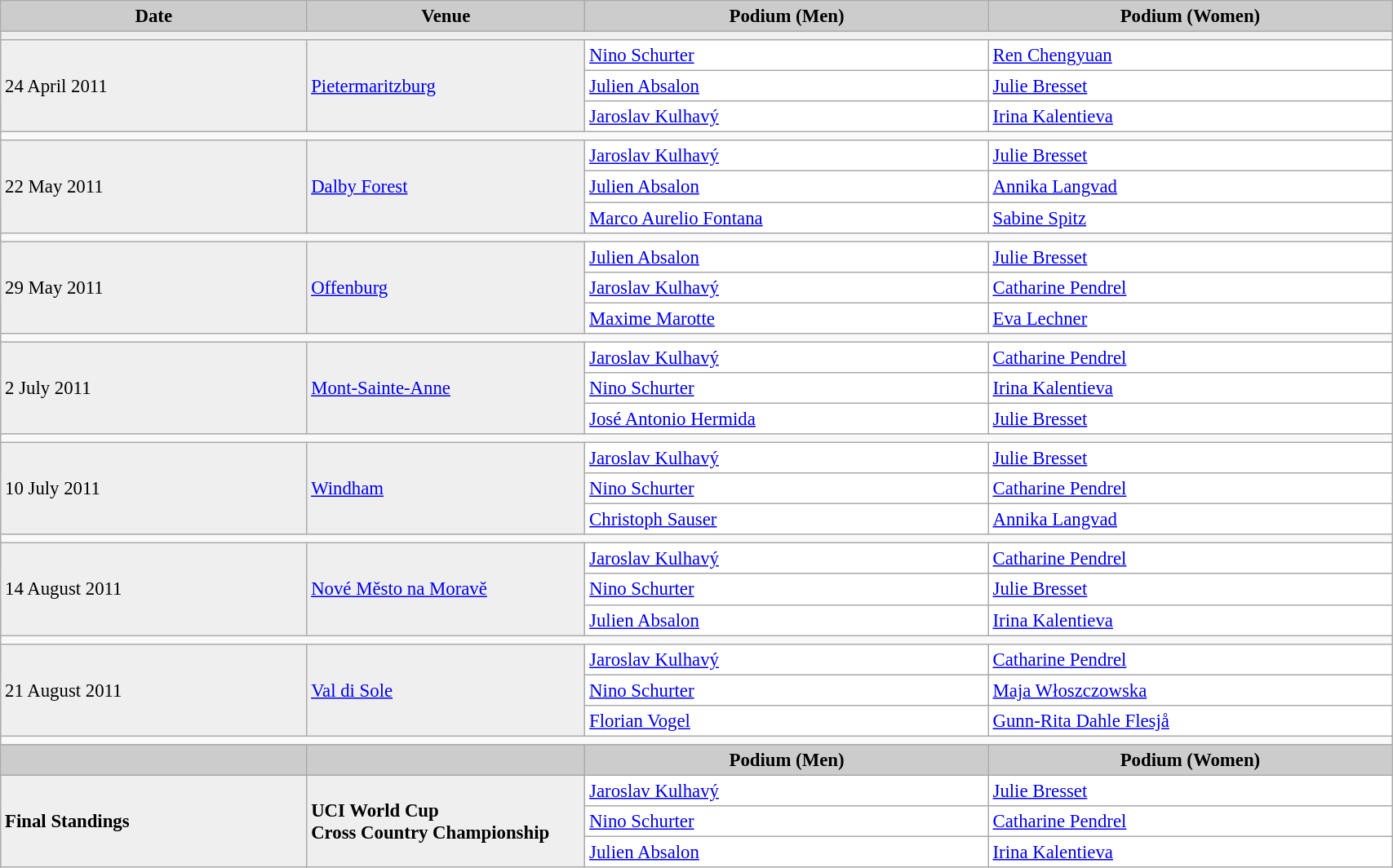<table class="wikitable" width=90% bgcolor="#f7f8ff" cellpadding="3" cellspacing="0" border="1" style="font-size: 95%; border: gray solid 1px; border-collapse: collapse;">
<tr bgcolor="#CCCCCC">
<td align="center"><strong>Date</strong></td>
<td width=20% align="center"><strong>Venue</strong></td>
<td width=29% align="center"><strong>Podium (Men)</strong></td>
<td width=29% align="center"><strong>Podium (Women)</strong></td>
</tr>
<tr bgcolor="#EFEFEF">
<td colspan=4></td>
</tr>
<tr bgcolor="#EFEFEF">
<td rowspan=3>24 April 2011</td>
<td rowspan=3> <a href='#'>Pietermaritzburg</a></td>
<td bgcolor="#ffffff">  <a href='#'>Nino Schurter</a></td>
<td bgcolor="#ffffff">  <a href='#'>Ren Chengyuan</a></td>
</tr>
<tr>
<td bgcolor="#ffffff">  <a href='#'>Julien Absalon</a></td>
<td bgcolor="#ffffff">  <a href='#'>Julie Bresset</a></td>
</tr>
<tr>
<td bgcolor="#ffffff">  <a href='#'>Jaroslav Kulhavý</a></td>
<td bgcolor="#ffffff">  <a href='#'>Irina Kalentieva</a></td>
</tr>
<tr>
<td colspan=4></td>
</tr>
<tr bgcolor="#EFEFEF">
<td rowspan=3>22 May 2011</td>
<td rowspan=3> <a href='#'>Dalby Forest</a></td>
<td bgcolor="#ffffff">  <a href='#'>Jaroslav Kulhavý</a></td>
<td bgcolor="#ffffff">  <a href='#'>Julie Bresset</a></td>
</tr>
<tr>
<td bgcolor="#ffffff">  <a href='#'>Julien Absalon</a></td>
<td bgcolor="#ffffff">  <a href='#'>Annika Langvad</a></td>
</tr>
<tr>
<td bgcolor="#ffffff">  <a href='#'>Marco Aurelio Fontana</a></td>
<td bgcolor="#ffffff">  <a href='#'>Sabine Spitz</a></td>
</tr>
<tr>
<td colspan=4></td>
</tr>
<tr bgcolor="#EFEFEF">
<td rowspan=3>29 May 2011</td>
<td rowspan=3> <a href='#'>Offenburg</a></td>
<td bgcolor="#ffffff">  <a href='#'>Julien Absalon</a></td>
<td bgcolor="#ffffff">  <a href='#'>Julie Bresset</a></td>
</tr>
<tr>
<td bgcolor="#ffffff">  <a href='#'>Jaroslav Kulhavý</a></td>
<td bgcolor="#ffffff">  <a href='#'>Catharine Pendrel</a></td>
</tr>
<tr>
<td bgcolor="#ffffff">  <a href='#'>Maxime Marotte</a></td>
<td bgcolor="#ffffff">  <a href='#'>Eva Lechner</a></td>
</tr>
<tr>
<td colspan=4></td>
</tr>
<tr bgcolor="#EFEFEF">
<td rowspan=3>2 July 2011</td>
<td rowspan=3> <a href='#'>Mont-Sainte-Anne</a></td>
<td bgcolor="#ffffff">  <a href='#'>Jaroslav Kulhavý</a></td>
<td bgcolor="#ffffff">  <a href='#'>Catharine Pendrel</a></td>
</tr>
<tr>
<td bgcolor="#ffffff">  <a href='#'>Nino Schurter</a></td>
<td bgcolor="#ffffff">  <a href='#'>Irina Kalentieva</a></td>
</tr>
<tr>
<td bgcolor="#ffffff">   <a href='#'>José Antonio Hermida</a></td>
<td bgcolor="#ffffff">   <a href='#'>Julie Bresset</a></td>
</tr>
<tr>
<td colspan=4></td>
</tr>
<tr bgcolor="#EFEFEF">
<td rowspan=3>10 July 2011</td>
<td rowspan=3> <a href='#'>Windham</a></td>
<td bgcolor="#ffffff">  <a href='#'>Jaroslav Kulhavý</a></td>
<td bgcolor="#ffffff">  <a href='#'>Julie Bresset</a></td>
</tr>
<tr>
<td bgcolor="#ffffff">  <a href='#'>Nino Schurter</a></td>
<td bgcolor="#ffffff">  <a href='#'>Catharine Pendrel</a></td>
</tr>
<tr>
<td bgcolor="#ffffff">  <a href='#'>Christoph Sauser</a></td>
<td bgcolor="#ffffff">  <a href='#'>Annika Langvad</a></td>
</tr>
<tr>
<td colspan=4></td>
</tr>
<tr bgcolor="#EFEFEF">
<td rowspan=3>14 August 2011</td>
<td rowspan=3> <a href='#'>Nové Město na Moravě</a></td>
<td bgcolor="#ffffff">  <a href='#'>Jaroslav Kulhavý</a></td>
<td bgcolor="#ffffff">  <a href='#'>Catharine Pendrel</a></td>
</tr>
<tr>
<td bgcolor="#ffffff">  <a href='#'>Nino Schurter</a></td>
<td bgcolor="#ffffff">  <a href='#'>Julie Bresset</a></td>
</tr>
<tr>
<td bgcolor="#ffffff">  <a href='#'>Julien Absalon</a></td>
<td bgcolor="#ffffff">  <a href='#'>Irina Kalentieva</a></td>
</tr>
<tr>
<td colspan=4></td>
</tr>
<tr bgcolor="#EFEFEF">
<td rowspan=3>21 August 2011</td>
<td rowspan=3> <a href='#'>Val di Sole</a></td>
<td bgcolor="#ffffff">  <a href='#'>Jaroslav Kulhavý</a></td>
<td bgcolor="#ffffff">  <a href='#'>Catharine Pendrel</a></td>
</tr>
<tr>
<td bgcolor="#ffffff">  <a href='#'>Nino Schurter</a></td>
<td bgcolor="#ffffff">  <a href='#'>Maja Włoszczowska</a></td>
</tr>
<tr>
<td bgcolor="#ffffff">  <a href='#'>Florian Vogel</a></td>
<td bgcolor="#ffffff">  <a href='#'>Gunn-Rita Dahle Flesjå</a></td>
</tr>
<tr>
<td colspan=4></td>
</tr>
<tr bgcolor="#CCCCCC">
<td align="center"></td>
<td width=20% align="center"></td>
<td width=29% align="center"><strong>Podium (Men)</strong></td>
<td width=29% align="center"><strong>Podium (Women)</strong></td>
</tr>
<tr bgcolor="#EFEFEF">
</tr>
<tr bgcolor="#EFEFEF">
<td rowspan=3><strong>Final Standings</strong></td>
<td rowspan=3><strong>UCI World Cup<br> Cross Country Championship</strong></td>
<td bgcolor="#ffffff">   <a href='#'>Jaroslav Kulhavý</a></td>
<td bgcolor="#ffffff">   <a href='#'>Julie Bresset</a></td>
</tr>
<tr>
<td bgcolor="#ffffff">  <a href='#'>Nino Schurter</a></td>
<td bgcolor="#ffffff">  <a href='#'>Catharine Pendrel</a></td>
</tr>
<tr>
<td bgcolor="#ffffff">  <a href='#'>Julien Absalon</a></td>
<td bgcolor="#ffffff">  <a href='#'>Irina Kalentieva</a></td>
</tr>
</table>
